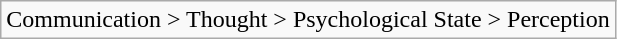<table class="wikitable">
<tr>
<td>Communication > Thought > Psychological State > Perception</td>
</tr>
</table>
